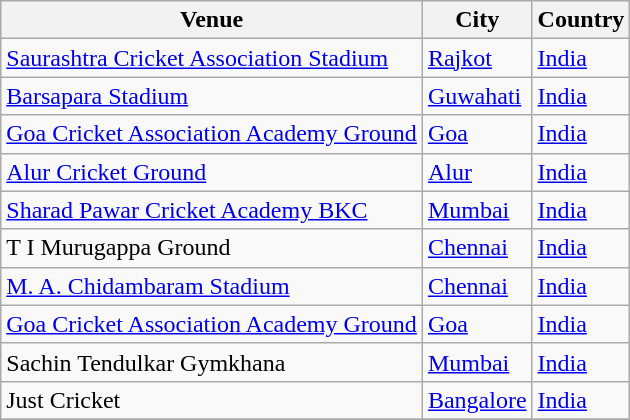<table class="wikitable sortable">
<tr>
<th>Venue</th>
<th>City</th>
<th>Country</th>
</tr>
<tr>
<td><a href='#'>Saurashtra Cricket Association Stadium</a></td>
<td><a href='#'>Rajkot</a></td>
<td><a href='#'>India</a></td>
</tr>
<tr>
<td><a href='#'>Barsapara Stadium</a></td>
<td><a href='#'>Guwahati</a></td>
<td><a href='#'>India</a></td>
</tr>
<tr>
<td><a href='#'>Goa Cricket Association Academy Ground</a></td>
<td><a href='#'>Goa</a></td>
<td><a href='#'>India</a></td>
</tr>
<tr>
<td><a href='#'>Alur Cricket Ground</a></td>
<td><a href='#'>Alur</a></td>
<td><a href='#'>India</a></td>
</tr>
<tr>
<td><a href='#'>Sharad Pawar Cricket Academy BKC</a></td>
<td><a href='#'>Mumbai</a></td>
<td><a href='#'>India</a></td>
</tr>
<tr>
<td>T I Murugappa Ground</td>
<td><a href='#'>Chennai</a></td>
<td><a href='#'>India</a></td>
</tr>
<tr>
<td><a href='#'>M. A. Chidambaram Stadium</a></td>
<td><a href='#'>Chennai</a></td>
<td><a href='#'>India</a></td>
</tr>
<tr>
<td><a href='#'>Goa Cricket Association Academy Ground</a></td>
<td><a href='#'>Goa</a></td>
<td><a href='#'>India</a></td>
</tr>
<tr>
<td>Sachin Tendulkar Gymkhana</td>
<td><a href='#'>Mumbai</a></td>
<td><a href='#'>India</a></td>
</tr>
<tr>
<td>Just Cricket</td>
<td><a href='#'>Bangalore</a></td>
<td><a href='#'>India</a></td>
</tr>
<tr>
</tr>
</table>
